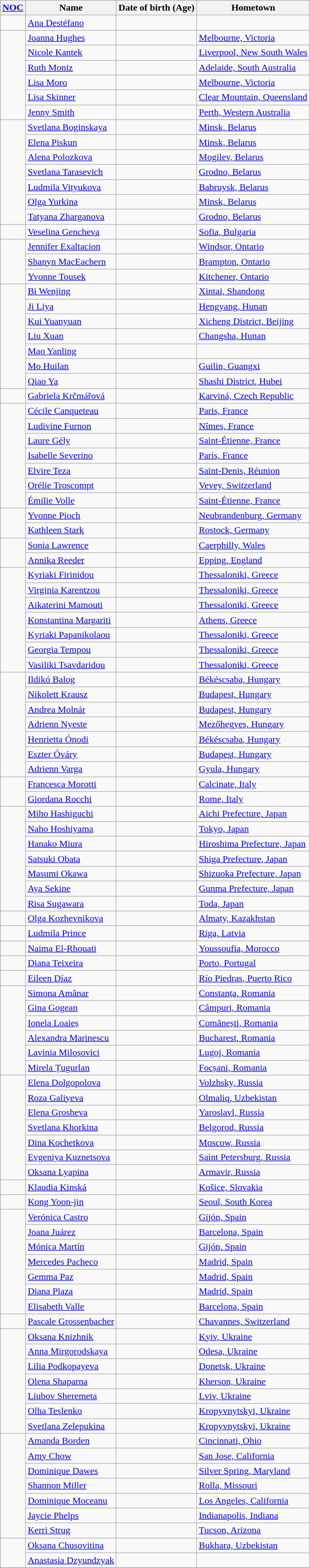<table class="wikitable sortable">
<tr>
<th><a href='#'>NOC</a></th>
<th>Name</th>
<th>Date of birth (Age)</th>
<th>Hometown</th>
</tr>
<tr>
<td></td>
<td><a href='#'>Ana Destéfano</a></td>
<td></td>
<td></td>
</tr>
<tr>
<td rowspan="6"></td>
<td><a href='#'>Joanna Hughes</a></td>
<td></td>
<td><a href='#'>Melbourne, Victoria</a></td>
</tr>
<tr>
<td><a href='#'>Nicole Kantek</a></td>
<td></td>
<td><a href='#'>Liverpool, New South Wales</a></td>
</tr>
<tr>
<td><a href='#'>Ruth Moniz</a></td>
<td></td>
<td><a href='#'>Adelaide, South Australia</a></td>
</tr>
<tr>
<td><a href='#'>Lisa Moro</a></td>
<td></td>
<td><a href='#'>Melbourne, Victoria</a></td>
</tr>
<tr>
<td><a href='#'>Lisa Skinner</a></td>
<td></td>
<td><a href='#'>Clear Mountain, Queensland</a></td>
</tr>
<tr>
<td><a href='#'>Jenny Smith</a></td>
<td></td>
<td><a href='#'>Perth, Western Australia</a></td>
</tr>
<tr>
<td rowspan="7"></td>
<td><a href='#'>Svetlana Boginskaya</a></td>
<td></td>
<td><a href='#'>Minsk, Belarus</a></td>
</tr>
<tr>
<td><a href='#'>Elena Piskun</a></td>
<td></td>
<td><a href='#'>Minsk, Belarus</a></td>
</tr>
<tr>
<td><a href='#'>Alena Polozkova</a></td>
<td></td>
<td><a href='#'>Mogilev, Belarus</a></td>
</tr>
<tr>
<td><a href='#'>Svetlana Tarasevich</a></td>
<td></td>
<td><a href='#'>Grodno, Belarus</a></td>
</tr>
<tr>
<td><a href='#'>Ludmila Vityukova</a></td>
<td></td>
<td><a href='#'>Babruysk, Belarus</a></td>
</tr>
<tr>
<td><a href='#'>Olga Yurkina</a></td>
<td></td>
<td><a href='#'>Minsk, Belarus</a></td>
</tr>
<tr>
<td><a href='#'>Tatyana Zharganova</a></td>
<td></td>
<td><a href='#'>Grodno, Belarus</a></td>
</tr>
<tr>
<td></td>
<td><a href='#'>Veselina Gencheva</a></td>
<td></td>
<td><a href='#'>Sofia, Bulgaria</a></td>
</tr>
<tr>
<td rowspan="3"></td>
<td><a href='#'>Jennifer Exaltacion</a></td>
<td></td>
<td><a href='#'>Windsor, Ontario</a></td>
</tr>
<tr>
<td><a href='#'>Shanyn MacEachern</a></td>
<td></td>
<td><a href='#'>Brampton, Ontario</a></td>
</tr>
<tr>
<td><a href='#'>Yvonne Tousek</a></td>
<td></td>
<td><a href='#'>Kitchener, Ontario</a></td>
</tr>
<tr>
<td rowspan="7"></td>
<td><a href='#'>Bi Wenjing</a></td>
<td></td>
<td><a href='#'>Xintai, Shandong</a></td>
</tr>
<tr>
<td><a href='#'>Ji Liya</a></td>
<td></td>
<td><a href='#'>Hengyang, Hunan</a></td>
</tr>
<tr>
<td><a href='#'>Kui Yuanyuan</a></td>
<td></td>
<td><a href='#'>Xicheng District, Beijing</a></td>
</tr>
<tr>
<td><a href='#'>Liu Xuan</a></td>
<td></td>
<td><a href='#'>Changsha, Hunan</a></td>
</tr>
<tr>
<td><a href='#'>Mao Yanling</a></td>
<td></td>
<td></td>
</tr>
<tr>
<td><a href='#'>Mo Huilan</a></td>
<td></td>
<td><a href='#'>Guilin, Guangxi</a></td>
</tr>
<tr>
<td><a href='#'>Qiao Ya</a></td>
<td></td>
<td><a href='#'>Shashi District, Hubei</a></td>
</tr>
<tr>
<td></td>
<td><a href='#'>Gabriela Krčmářová</a></td>
<td></td>
<td><a href='#'>Karviná, Czech Republic</a></td>
</tr>
<tr>
<td rowspan="7"></td>
<td><a href='#'>Cécile Canqueteau</a></td>
<td></td>
<td><a href='#'>Paris, France</a></td>
</tr>
<tr>
<td><a href='#'>Ludivine Furnon</a></td>
<td></td>
<td><a href='#'>Nîmes, France</a></td>
</tr>
<tr>
<td><a href='#'>Laure Gély</a></td>
<td></td>
<td><a href='#'>Saint-Étienne, France</a></td>
</tr>
<tr>
<td><a href='#'>Isabelle Severino</a></td>
<td></td>
<td><a href='#'>Paris, France</a></td>
</tr>
<tr>
<td><a href='#'>Elvire Teza</a></td>
<td></td>
<td><a href='#'>Saint-Denis, Réunion</a></td>
</tr>
<tr>
<td><a href='#'>Orélie Troscompt</a></td>
<td></td>
<td><a href='#'>Vevey, Switzerland</a></td>
</tr>
<tr>
<td><a href='#'>Émilie Volle</a></td>
<td></td>
<td><a href='#'>Saint-Étienne, France</a></td>
</tr>
<tr>
<td rowspan="2"></td>
<td><a href='#'>Yvonne Pioch</a></td>
<td></td>
<td><a href='#'>Neubrandenburg, Germany</a></td>
</tr>
<tr>
<td><a href='#'>Kathleen Stark</a></td>
<td></td>
<td><a href='#'>Rostock, Germany</a></td>
</tr>
<tr>
<td rowspan="2"></td>
<td><a href='#'>Sonia Lawrence</a></td>
<td></td>
<td><a href='#'>Caerphilly, Wales</a></td>
</tr>
<tr>
<td><a href='#'>Annika Reeder</a></td>
<td></td>
<td><a href='#'>Epping, England</a></td>
</tr>
<tr>
<td rowspan="7"></td>
<td><a href='#'>Kyriaki Firinidou</a></td>
<td></td>
<td><a href='#'>Thessaloniki, Greece</a></td>
</tr>
<tr>
<td><a href='#'>Virginia Karentzou</a></td>
<td></td>
<td><a href='#'>Thessaloniki, Greece</a></td>
</tr>
<tr>
<td><a href='#'>Aikaterini Mamouti</a></td>
<td></td>
<td><a href='#'>Thessaloniki, Greece</a></td>
</tr>
<tr>
<td><a href='#'>Konstantina Margariti</a></td>
<td></td>
<td><a href='#'>Athens, Greece</a></td>
</tr>
<tr>
<td><a href='#'>Kyriaki Papanikolaou</a></td>
<td></td>
<td><a href='#'>Thessaloniki, Greece</a></td>
</tr>
<tr>
<td><a href='#'>Georgia Tempou</a></td>
<td></td>
<td><a href='#'>Thessaloniki, Greece</a></td>
</tr>
<tr>
<td><a href='#'>Vasiliki Tsavdaridou</a></td>
<td></td>
<td><a href='#'>Thessaloniki, Greece</a></td>
</tr>
<tr>
<td rowspan="7"></td>
<td><a href='#'>Ildikó Balog</a></td>
<td></td>
<td><a href='#'>Békéscsaba, Hungary</a></td>
</tr>
<tr>
<td><a href='#'>Nikolett Krausz</a></td>
<td></td>
<td><a href='#'>Budapest, Hungary</a></td>
</tr>
<tr>
<td><a href='#'>Andrea Molnár</a></td>
<td></td>
<td><a href='#'>Budapest, Hungary</a></td>
</tr>
<tr>
<td><a href='#'>Adrienn Nyeste</a></td>
<td></td>
<td><a href='#'>Mezőhegyes, Hungary</a></td>
</tr>
<tr>
<td><a href='#'>Henrietta Ónodi</a></td>
<td></td>
<td><a href='#'>Békéscsaba, Hungary</a></td>
</tr>
<tr>
<td><a href='#'>Eszter Óváry</a></td>
<td></td>
<td><a href='#'>Budapest, Hungary</a></td>
</tr>
<tr>
<td><a href='#'>Adrienn Varga</a></td>
<td></td>
<td><a href='#'>Gyula, Hungary</a></td>
</tr>
<tr>
<td rowspan="2"></td>
<td><a href='#'>Francesca Morotti</a></td>
<td></td>
<td><a href='#'>Calcinate, Italy</a></td>
</tr>
<tr>
<td><a href='#'>Giordana Rocchi</a></td>
<td></td>
<td><a href='#'>Rome, Italy</a></td>
</tr>
<tr>
<td rowspan="7"></td>
<td><a href='#'>Miho Hashiguchi</a></td>
<td></td>
<td><a href='#'>Aichi Prefecture, Japan</a></td>
</tr>
<tr>
<td><a href='#'>Naho Hoshiyama</a></td>
<td></td>
<td><a href='#'>Tokyo, Japan</a></td>
</tr>
<tr>
<td><a href='#'>Hanako Miura</a></td>
<td></td>
<td><a href='#'>Hiroshima Prefecture, Japan</a></td>
</tr>
<tr>
<td><a href='#'>Satsuki Obata</a></td>
<td></td>
<td><a href='#'>Shiga Prefecture, Japan</a></td>
</tr>
<tr>
<td><a href='#'>Masumi Okawa</a></td>
<td></td>
<td><a href='#'>Shizuoka Prefecture, Japan</a></td>
</tr>
<tr>
<td><a href='#'>Aya Sekine</a></td>
<td></td>
<td><a href='#'>Gunma Prefecture, Japan</a></td>
</tr>
<tr>
<td><a href='#'>Risa Sugawara</a></td>
<td></td>
<td><a href='#'>Toda, Japan</a></td>
</tr>
<tr>
<td></td>
<td><a href='#'>Olga Kozhevnikova</a></td>
<td></td>
<td><a href='#'>Almaty, Kazakhstan</a></td>
</tr>
<tr>
<td></td>
<td><a href='#'>Ludmila Prince</a></td>
<td></td>
<td><a href='#'>Riga, Latvia</a></td>
</tr>
<tr>
<td></td>
<td><a href='#'>Naima El-Rhouati</a></td>
<td></td>
<td><a href='#'>Youssoufia, Morocco</a></td>
</tr>
<tr>
<td></td>
<td><a href='#'>Diana Teixeira</a></td>
<td></td>
<td><a href='#'>Porto, Portugal</a></td>
</tr>
<tr>
<td></td>
<td><a href='#'>Eileen Díaz</a></td>
<td></td>
<td><a href='#'>Río Piedras, Puerto Rico</a></td>
</tr>
<tr>
<td rowspan="6"></td>
<td><a href='#'>Simona Amânar</a></td>
<td></td>
<td><a href='#'>Constanța, Romania</a></td>
</tr>
<tr>
<td><a href='#'>Gina Gogean</a></td>
<td></td>
<td><a href='#'>Câmpuri, Romania</a></td>
</tr>
<tr>
<td><a href='#'>Ionela Loaieș</a></td>
<td></td>
<td><a href='#'>Comănești, Romania</a></td>
</tr>
<tr>
<td><a href='#'>Alexandra Marinescu</a></td>
<td></td>
<td><a href='#'>Bucharest, Romania</a></td>
</tr>
<tr>
<td><a href='#'>Lavinia Miloșovici</a></td>
<td></td>
<td><a href='#'>Lugoj, Romania</a></td>
</tr>
<tr>
<td><a href='#'>Mirela Țugurlan</a></td>
<td></td>
<td><a href='#'>Focșani, Romania</a></td>
</tr>
<tr>
<td rowspan="7"></td>
<td><a href='#'>Elena Dolgopolova</a></td>
<td></td>
<td><a href='#'>Volzhsky, Russia</a></td>
</tr>
<tr>
<td><a href='#'>Roza Galiyeva</a></td>
<td></td>
<td><a href='#'>Olmaliq, Uzbekistan</a></td>
</tr>
<tr>
<td><a href='#'>Elena Grosheva</a></td>
<td></td>
<td><a href='#'>Yaroslavl, Russia</a></td>
</tr>
<tr>
<td><a href='#'>Svetlana Khorkina</a></td>
<td></td>
<td><a href='#'>Belgorod, Russia</a></td>
</tr>
<tr>
<td><a href='#'>Dina Kochetkova</a></td>
<td></td>
<td><a href='#'>Moscow, Russia</a></td>
</tr>
<tr>
<td><a href='#'>Evgeniya Kuznetsova</a></td>
<td></td>
<td><a href='#'>Saint Petersburg, Russia</a></td>
</tr>
<tr>
<td><a href='#'>Oksana Lyapina</a></td>
<td></td>
<td><a href='#'>Armavir, Russia</a></td>
</tr>
<tr>
<td></td>
<td><a href='#'>Klaudia Kinská</a></td>
<td></td>
<td><a href='#'>Košice, Slovakia</a></td>
</tr>
<tr>
<td></td>
<td><a href='#'>Kong Yoon-jin</a></td>
<td></td>
<td><a href='#'>Seoul, South Korea</a></td>
</tr>
<tr>
<td rowspan="7"></td>
<td><a href='#'>Verónica Castro</a></td>
<td></td>
<td><a href='#'>Gijón, Spain</a></td>
</tr>
<tr>
<td><a href='#'>Joana Juárez</a></td>
<td></td>
<td><a href='#'>Barcelona, Spain</a></td>
</tr>
<tr>
<td><a href='#'>Mónica Martín</a></td>
<td></td>
<td><a href='#'>Gijón, Spain</a></td>
</tr>
<tr>
<td><a href='#'>Mercedes Pacheco</a></td>
<td></td>
<td><a href='#'>Madrid, Spain</a></td>
</tr>
<tr>
<td><a href='#'>Gemma Paz</a></td>
<td></td>
<td><a href='#'>Madrid, Spain</a></td>
</tr>
<tr>
<td><a href='#'>Diana Plaza</a></td>
<td></td>
<td><a href='#'>Madrid, Spain</a></td>
</tr>
<tr>
<td><a href='#'>Elisabeth Valle</a></td>
<td></td>
<td><a href='#'>Barcelona, Spain</a></td>
</tr>
<tr>
<td></td>
<td><a href='#'>Pascale Grossenbacher</a></td>
<td></td>
<td><a href='#'>Chavannes, Switzerland</a></td>
</tr>
<tr>
<td rowspan="7"></td>
<td><a href='#'>Oksana Knizhnik</a></td>
<td></td>
<td><a href='#'>Kyiv, Ukraine</a></td>
</tr>
<tr>
<td><a href='#'>Anna Mirgorodskaya</a></td>
<td></td>
<td><a href='#'>Odesa, Ukraine</a></td>
</tr>
<tr>
<td><a href='#'>Lilia Podkopayeva</a></td>
<td></td>
<td><a href='#'>Donetsk, Ukraine</a></td>
</tr>
<tr>
<td><a href='#'>Olena Shaparna</a></td>
<td></td>
<td><a href='#'>Kherson, Ukraine</a></td>
</tr>
<tr>
<td><a href='#'>Liubov Sheremeta</a></td>
<td></td>
<td><a href='#'>Lviv, Ukraine</a></td>
</tr>
<tr>
<td><a href='#'>Olha Teslenko</a></td>
<td></td>
<td><a href='#'>Kropyvnytskyi, Ukraine</a></td>
</tr>
<tr>
<td><a href='#'>Svetlana Zelepukina</a></td>
<td></td>
<td><a href='#'>Kropyvnytskyi, Ukraine</a></td>
</tr>
<tr>
<td rowspan="7"></td>
<td><a href='#'>Amanda Borden</a></td>
<td></td>
<td><a href='#'>Cincinnati, Ohio</a></td>
</tr>
<tr>
<td><a href='#'>Amy Chow</a></td>
<td></td>
<td><a href='#'>San Jose, California</a></td>
</tr>
<tr>
<td><a href='#'>Dominique Dawes</a></td>
<td></td>
<td><a href='#'>Silver Spring, Maryland</a></td>
</tr>
<tr>
<td><a href='#'>Shannon Miller</a></td>
<td></td>
<td><a href='#'>Rolla, Missouri</a></td>
</tr>
<tr>
<td><a href='#'>Dominique Moceanu</a></td>
<td></td>
<td><a href='#'>Los Angeles, California</a></td>
</tr>
<tr>
<td><a href='#'>Jaycie Phelps</a></td>
<td></td>
<td><a href='#'>Indianapolis, Indiana</a></td>
</tr>
<tr>
<td><a href='#'>Kerri Strug</a></td>
<td></td>
<td><a href='#'>Tucson, Arizona</a></td>
</tr>
<tr>
<td rowspan="2"></td>
<td><a href='#'>Oksana Chusovitina</a></td>
<td></td>
<td><a href='#'>Bukhara, Uzbekistan</a></td>
</tr>
<tr>
<td><a href='#'>Anastasia Dzyundzyak</a></td>
<td></td>
<td></td>
</tr>
<tr>
</tr>
</table>
